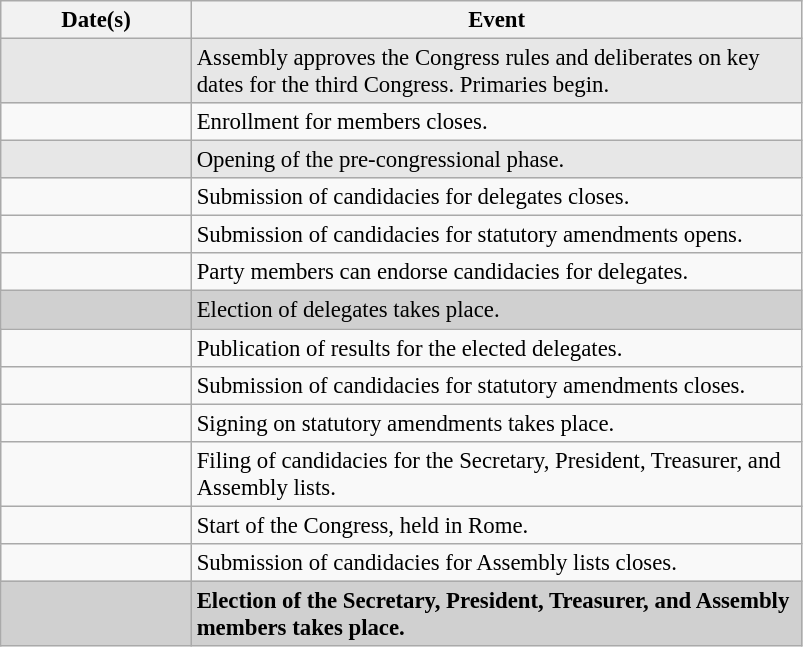<table class="wikitable" style="text-align:left; font-size:95%;">
<tr>
<th width="120">Date(s)</th>
<th width="400">Event</th>
</tr>
<tr bgcolor="#E7E7E7">
<td></td>
<td>Assembly approves the Congress rules and deliberates on key dates for the third Congress. Primaries begin.</td>
</tr>
<tr>
<td></td>
<td>Enrollment for members closes.</td>
</tr>
<tr bgcolor="#E7E7E7">
<td></td>
<td>Opening of the pre-congressional phase.</td>
</tr>
<tr>
<td></td>
<td>Submission of candidacies for delegates closes.</td>
</tr>
<tr>
<td></td>
<td>Submission of candidacies for statutory amendments opens.</td>
</tr>
<tr>
<td></td>
<td>Party members can endorse candidacies for delegates.</td>
</tr>
<tr bgcolor="#D0D0D0">
<td></td>
<td>Election of delegates takes place.</td>
</tr>
<tr>
<td></td>
<td>Publication of results for the elected delegates.</td>
</tr>
<tr>
<td></td>
<td>Submission of candidacies for statutory amendments closes.</td>
</tr>
<tr>
<td></td>
<td>Signing on statutory amendments takes place.</td>
</tr>
<tr>
<td></td>
<td>Filing of candidacies for the Secretary, President, Treasurer, and Assembly lists.</td>
</tr>
<tr>
<td></td>
<td>Start of the Congress, held in Rome.</td>
</tr>
<tr>
<td></td>
<td>Submission of candidacies for Assembly lists closes.</td>
</tr>
<tr bgcolor="#D0D0D0">
<td></td>
<td><strong>Election of the Secretary, President, Treasurer, and Assembly members takes place.</strong></td>
</tr>
</table>
